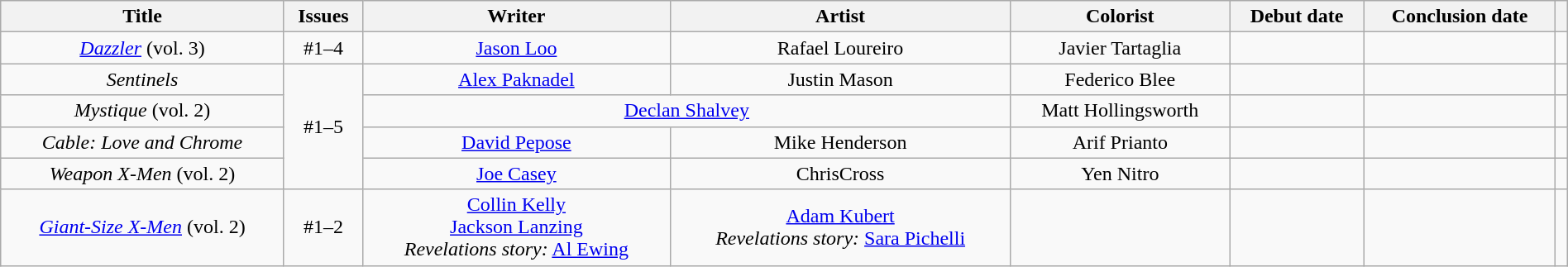<table class="wikitable" style="text-align:center; width:100%;">
<tr>
<th scope="col"  width:15%;>Title</th>
<th scope="col"  width:10%;>Issues</th>
<th scope="col"  width:15%;>Writer</th>
<th scope="col"  width:15%;>Artist</th>
<th scope="col"  width:15%;>Colorist</th>
<th scope="col"  width:15%;>Debut date</th>
<th scope="col"  width:15%;>Conclusion date</th>
<th scope="col"  width:5%;></th>
</tr>
<tr>
<td><em><a href='#'>Dazzler</a></em> (vol. 3)</td>
<td>#1–4</td>
<td><a href='#'>Jason Loo</a></td>
<td>Rafael Loureiro</td>
<td>Javier Tartaglia</td>
<td></td>
<td></td>
<td></td>
</tr>
<tr>
<td><em>Sentinels</em></td>
<td rowspan="4">#1–5</td>
<td><a href='#'>Alex Paknadel</a></td>
<td>Justin Mason</td>
<td>Federico Blee</td>
<td></td>
<td></td>
<td></td>
</tr>
<tr>
<td><em>Mystique</em> (vol. 2)</td>
<td colspan="2"><a href='#'>Declan Shalvey</a></td>
<td>Matt Hollingsworth</td>
<td></td>
<td></td>
<td></td>
</tr>
<tr>
<td><em>Cable: Love and Chrome</em></td>
<td><a href='#'>David Pepose</a></td>
<td>Mike Henderson</td>
<td>Arif Prianto</td>
<td></td>
<td></td>
<td></td>
</tr>
<tr>
<td><em>Weapon X-Men</em> (vol. 2)</td>
<td><a href='#'>Joe Casey</a></td>
<td>ChrisCross</td>
<td>Yen Nitro</td>
<td></td>
<td></td>
<td></td>
</tr>
<tr>
<td><em><a href='#'>Giant-Size X-Men</a></em> (vol. 2)</td>
<td>#1–2</td>
<td><a href='#'>Collin Kelly</a><br><a href='#'>Jackson Lanzing</a><br><em>Revelations story:</em> <a href='#'>Al Ewing</a></td>
<td><a href='#'>Adam Kubert</a><br><em>Revelations story:</em> <a href='#'>Sara Pichelli</a></td>
<td></td>
<td></td>
<td></td>
<td></td>
</tr>
</table>
